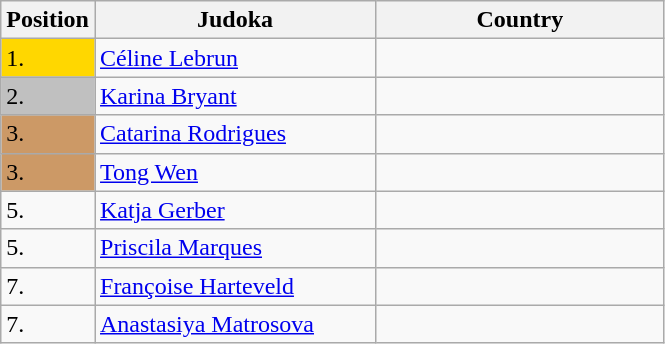<table class=wikitable>
<tr>
<th width=10>Position</th>
<th width=180>Judoka</th>
<th width=185>Country</th>
</tr>
<tr>
<td bgcolor=gold>1.</td>
<td><a href='#'>Céline Lebrun</a></td>
<td></td>
</tr>
<tr>
<td bgcolor=silver>2.</td>
<td><a href='#'>Karina Bryant</a></td>
<td></td>
</tr>
<tr>
<td bgcolor=CC9966>3.</td>
<td><a href='#'>Catarina Rodrigues</a></td>
<td></td>
</tr>
<tr>
<td bgcolor=CC9966>3.</td>
<td><a href='#'>Tong Wen</a></td>
<td></td>
</tr>
<tr>
<td>5.</td>
<td><a href='#'>Katja Gerber</a></td>
<td></td>
</tr>
<tr>
<td>5.</td>
<td><a href='#'>Priscila Marques</a></td>
<td></td>
</tr>
<tr>
<td>7.</td>
<td><a href='#'>Françoise Harteveld</a></td>
<td></td>
</tr>
<tr>
<td>7.</td>
<td><a href='#'>Anastasiya Matrosova</a></td>
<td></td>
</tr>
</table>
